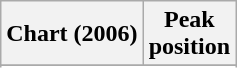<table class="wikitable sortable plainrowheaders">
<tr>
<th>Chart (2006)</th>
<th>Peak<br>position</th>
</tr>
<tr>
</tr>
<tr>
</tr>
</table>
